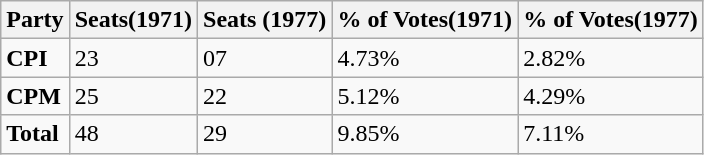<table class="wikitable">
<tr>
<th>Party</th>
<th>Seats(1971)</th>
<th>Seats (1977)</th>
<th>% of Votes(1971)</th>
<th>% of Votes(1977)</th>
</tr>
<tr>
<td><strong>CPI</strong></td>
<td>23</td>
<td>07</td>
<td>4.73%</td>
<td>2.82%</td>
</tr>
<tr>
<td><strong>CPM</strong></td>
<td>25</td>
<td>22</td>
<td>5.12%</td>
<td>4.29%</td>
</tr>
<tr>
<td><strong>Total</strong></td>
<td>48</td>
<td>29</td>
<td>9.85%</td>
<td>7.11%</td>
</tr>
</table>
